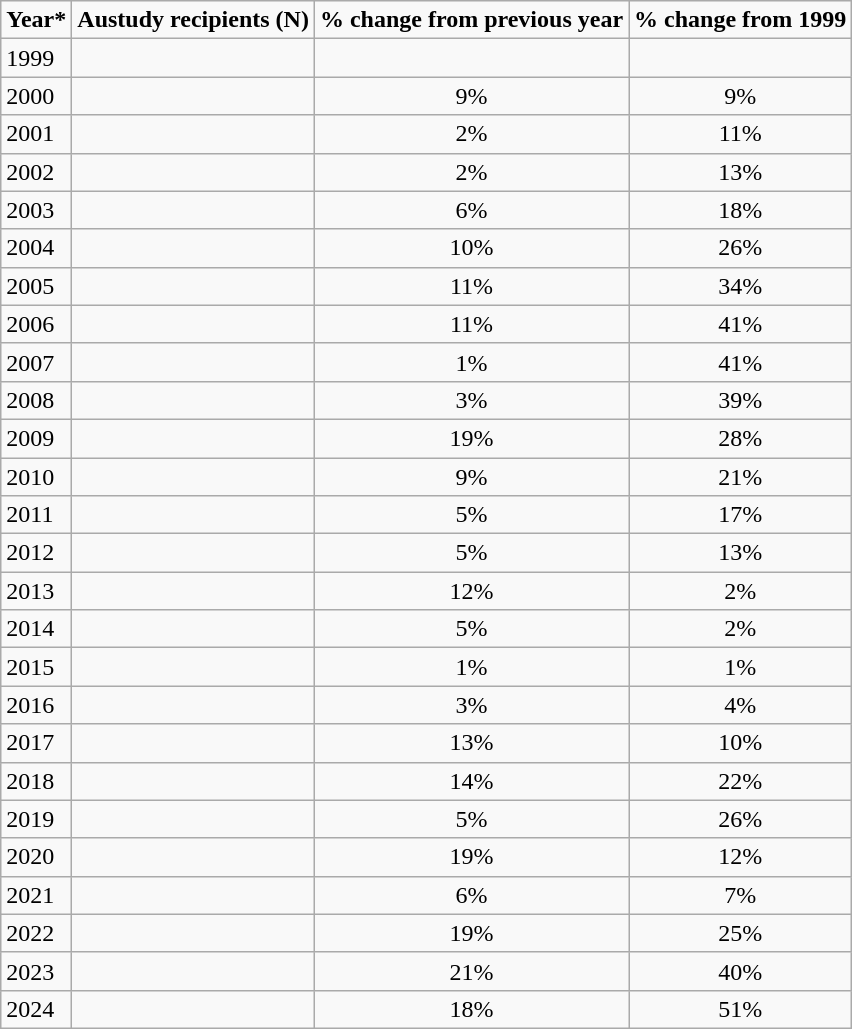<table class="wikitable">
<tr>
<td><strong>Year*</strong></td>
<td style="text-align:center;"><strong>Austudy recipients (N)</strong></td>
<td style="text-align:center;"><strong>% change from previous year</strong></td>
<td style="text-align:center;"><strong>% change from 1999</strong></td>
</tr>
<tr>
<td>1999</td>
<td></td>
<td></td>
</tr>
<tr>
<td>2000</td>
<td></td>
<td align=center>9%</td>
<td align=center>9%</td>
</tr>
<tr>
<td>2001</td>
<td></td>
<td align=center>2%</td>
<td align=center>11%</td>
</tr>
<tr>
<td>2002</td>
<td></td>
<td align=center>2%</td>
<td align=center>13%</td>
</tr>
<tr>
<td>2003</td>
<td></td>
<td align=center>6%</td>
<td align=center>18%</td>
</tr>
<tr>
<td>2004</td>
<td></td>
<td align=center>10%</td>
<td align=center>26%</td>
</tr>
<tr>
<td>2005</td>
<td></td>
<td align=center>11%</td>
<td align=center>34%</td>
</tr>
<tr>
<td>2006</td>
<td></td>
<td align=center>11%</td>
<td align=center>41%</td>
</tr>
<tr>
<td>2007</td>
<td></td>
<td align=center>1%</td>
<td align=center>41%</td>
</tr>
<tr>
<td>2008</td>
<td></td>
<td align=center>3%</td>
<td align=center>39%</td>
</tr>
<tr>
<td>2009</td>
<td></td>
<td align=center>19%</td>
<td align=center>28%</td>
</tr>
<tr>
<td>2010</td>
<td></td>
<td align=center>9%</td>
<td align=center>21%</td>
</tr>
<tr>
<td>2011</td>
<td></td>
<td align=center>5%</td>
<td align=center>17%</td>
</tr>
<tr>
<td>2012</td>
<td></td>
<td align=center>5%</td>
<td align=center>13%</td>
</tr>
<tr>
<td>2013</td>
<td></td>
<td align=center>12%</td>
<td align=center>2%</td>
</tr>
<tr>
<td>2014</td>
<td></td>
<td align=center>5%</td>
<td align=center>2%</td>
</tr>
<tr>
<td>2015</td>
<td></td>
<td align=center>1%</td>
<td align=center>1%</td>
</tr>
<tr>
<td>2016</td>
<td></td>
<td align=center>3%</td>
<td align=center>4%</td>
</tr>
<tr>
<td>2017</td>
<td></td>
<td align=center>13%</td>
<td align=center>10%</td>
</tr>
<tr>
<td>2018</td>
<td></td>
<td align=center>14%</td>
<td align=center>22%</td>
</tr>
<tr>
<td>2019</td>
<td></td>
<td align=center>5%</td>
<td align=center>26%</td>
</tr>
<tr>
<td>2020</td>
<td></td>
<td align=center>19%</td>
<td align=center>12%</td>
</tr>
<tr>
<td>2021</td>
<td></td>
<td align=center>6%</td>
<td align=center>7%</td>
</tr>
<tr>
<td>2022</td>
<td></td>
<td align=center>19%</td>
<td align=center>25%</td>
</tr>
<tr>
<td>2023</td>
<td></td>
<td align=center>21%</td>
<td align=center>40%</td>
</tr>
<tr>
<td>2024</td>
<td></td>
<td align=center> 18%</td>
<td align=center> 51%</td>
</tr>
</table>
